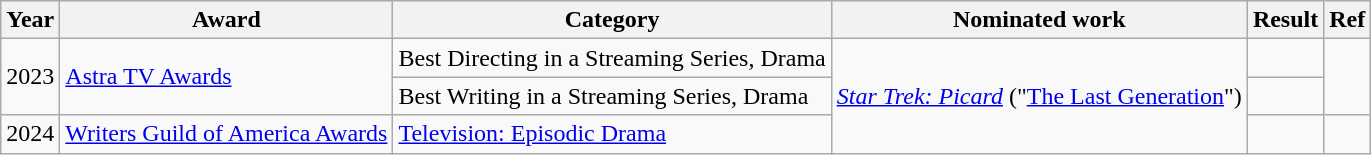<table class="wikitable">
<tr>
<th>Year</th>
<th>Award</th>
<th>Category</th>
<th>Nominated work</th>
<th>Result</th>
<th>Ref</th>
</tr>
<tr>
<td rowspan="2">2023</td>
<td rowspan="2"><a href='#'>Astra TV Awards</a></td>
<td>Best Directing in a Streaming Series, Drama</td>
<td rowspan="3"><em><a href='#'>Star Trek: Picard</a></em> ("<a href='#'>The Last Generation</a>")</td>
<td></td>
<td rowspan="2"></td>
</tr>
<tr>
<td>Best Writing in a Streaming Series, Drama</td>
<td></td>
</tr>
<tr>
<td>2024</td>
<td><a href='#'>Writers Guild of America Awards</a></td>
<td><a href='#'>Television: Episodic Drama</a></td>
<td></td>
<td style="text-align:center;"></td>
</tr>
</table>
